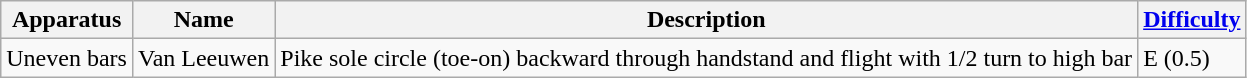<table class="wikitable">
<tr>
<th>Apparatus</th>
<th>Name</th>
<th>Description</th>
<th><a href='#'>Difficulty</a></th>
</tr>
<tr>
<td>Uneven bars</td>
<td>Van Leeuwen</td>
<td>Pike sole circle (toe-on) backward through handstand and flight with 1/2 turn to high bar</td>
<td>E (0.5)</td>
</tr>
</table>
